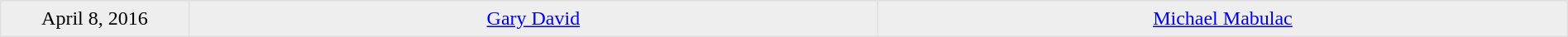<table border=1 style="border-collapse:collapse; text-align: center; width: 100%" bordercolor="#DFDFDF"  cellpadding="5">
<tr>
</tr>
<tr bgcolor="eeeeee">
<td>April 8, 2016 <br></td>
<td style="width:44%" valign="top"><a href='#'>Gary David</a></td>
<td style="width:44%" valign="top"><a href='#'>Michael Mabulac</a></td>
</tr>
</table>
